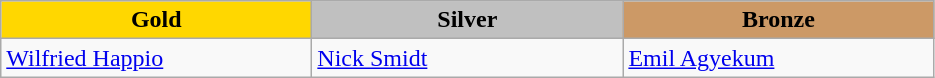<table class="wikitable" style="text-align:left">
<tr align="center">
<td width=200 bgcolor=gold><strong>Gold</strong></td>
<td width=200 bgcolor=silver><strong>Silver</strong></td>
<td width=200 bgcolor=CC9966><strong>Bronze</strong></td>
</tr>
<tr>
<td><a href='#'>Wilfried Happio</a><br></td>
<td><a href='#'>Nick Smidt</a><br></td>
<td><a href='#'>Emil Agyekum</a><br></td>
</tr>
</table>
